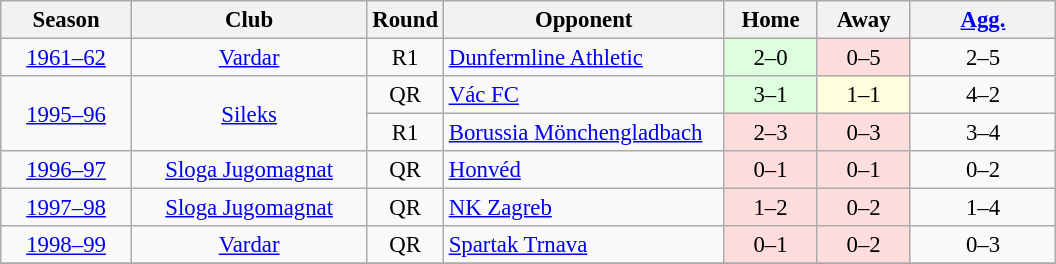<table class="wikitable" style="font-size:95%; text-align: center">
<tr>
<th width="80">Season</th>
<th width="150">Club</th>
<th width="30">Round</th>
<th width="180">Opponent</th>
<th width="55">Home</th>
<th width="55">Away</th>
<th width="90"><a href='#'>Agg.</a></th>
</tr>
<tr>
<td><a href='#'>1961–62</a></td>
<td><a href='#'>Vardar</a></td>
<td>R1</td>
<td align="left"> <a href='#'>Dunfermline Athletic</a></td>
<td bgcolor="#ddffdd">2–0</td>
<td bgcolor="#ffdddd">0–5</td>
<td>2–5</td>
</tr>
<tr>
<td rowspan=2><a href='#'>1995–96</a></td>
<td rowspan=2><a href='#'>Sileks</a></td>
<td>QR</td>
<td align="left"> <a href='#'>Vác FC</a></td>
<td bgcolor="#ddffdd">3–1</td>
<td bgcolor="#ffffdd">1–1</td>
<td>4–2</td>
</tr>
<tr>
<td>R1</td>
<td align="left"> <a href='#'>Borussia Mönchengladbach</a></td>
<td bgcolor="#ffdddd">2–3</td>
<td bgcolor="#ffdddd">0–3</td>
<td>3–4</td>
</tr>
<tr>
<td><a href='#'>1996–97</a></td>
<td><a href='#'>Sloga Jugomagnat</a></td>
<td>QR</td>
<td align="left"> <a href='#'>Honvéd</a></td>
<td bgcolor="#ffdddd">0–1</td>
<td bgcolor="#ffdddd">0–1</td>
<td>0–2</td>
</tr>
<tr>
<td><a href='#'>1997–98</a></td>
<td><a href='#'>Sloga Jugomagnat</a></td>
<td>QR</td>
<td align="left"> <a href='#'>NK Zagreb</a></td>
<td bgcolor="#ffdddd">1–2</td>
<td bgcolor="#ffdddd">0–2</td>
<td>1–4</td>
</tr>
<tr>
<td><a href='#'>1998–99</a></td>
<td><a href='#'>Vardar</a></td>
<td>QR</td>
<td align="left"> <a href='#'>Spartak Trnava</a></td>
<td bgcolor="#ffdddd">0–1</td>
<td bgcolor="#ffdddd">0–2</td>
<td>0–3</td>
</tr>
<tr>
</tr>
</table>
